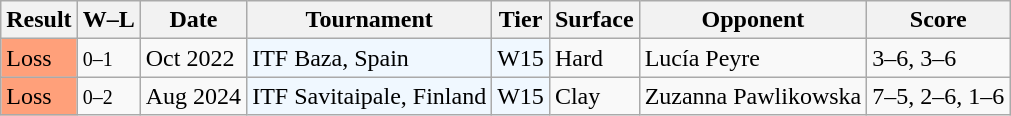<table class="sortable wikitable">
<tr>
<th>Result</th>
<th class="unsortable">W–L</th>
<th>Date</th>
<th>Tournament</th>
<th>Tier</th>
<th>Surface</th>
<th>Opponent</th>
<th class="unsortable">Score</th>
</tr>
<tr>
<td style="background:#ffa07a;">Loss</td>
<td><small>0–1</small></td>
<td>Oct 2022</td>
<td style="background:#f0f8ff;">ITF Baza, Spain</td>
<td style="background:#f0f8ff;">W15</td>
<td>Hard</td>
<td> Lucía Peyre</td>
<td>3–6, 3–6</td>
</tr>
<tr>
<td style="background:#ffa07a;">Loss</td>
<td><small>0–2</small></td>
<td>Aug 2024</td>
<td style="background:#f0f8ff;">ITF Savitaipale, Finland</td>
<td style="background:#f0f8ff;">W15</td>
<td>Clay</td>
<td> Zuzanna Pawlikowska</td>
<td>7–5, 2–6, 1–6</td>
</tr>
</table>
